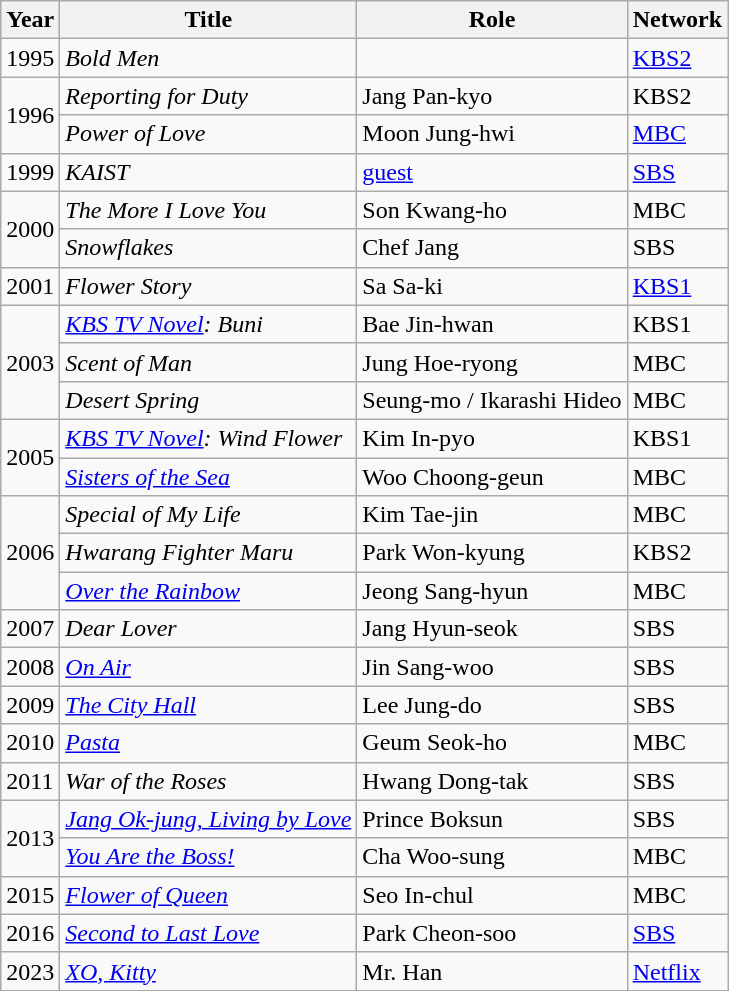<table class="wikitable sortable">
<tr>
<th>Year</th>
<th>Title</th>
<th>Role</th>
<th>Network</th>
</tr>
<tr>
<td>1995</td>
<td><em>Bold Men</em></td>
<td></td>
<td><a href='#'>KBS2</a></td>
</tr>
<tr>
<td rowspan=2>1996</td>
<td><em>Reporting for Duty</em></td>
<td>Jang Pan-kyo</td>
<td>KBS2</td>
</tr>
<tr>
<td><em>Power of Love</em></td>
<td>Moon Jung-hwi</td>
<td><a href='#'>MBC</a></td>
</tr>
<tr>
<td>1999</td>
<td><em>KAIST</em></td>
<td><a href='#'>guest</a></td>
<td><a href='#'>SBS</a></td>
</tr>
<tr>
<td rowspan=2>2000</td>
<td><em>The More I Love You</em></td>
<td>Son Kwang-ho</td>
<td>MBC</td>
</tr>
<tr>
<td><em>Snowflakes</em></td>
<td>Chef Jang</td>
<td>SBS</td>
</tr>
<tr>
<td>2001</td>
<td><em>Flower Story</em></td>
<td>Sa Sa-ki</td>
<td><a href='#'>KBS1</a></td>
</tr>
<tr>
<td rowspan=3>2003</td>
<td><em><a href='#'>KBS TV Novel</a>: Buni</em></td>
<td>Bae Jin-hwan</td>
<td>KBS1</td>
</tr>
<tr>
<td><em>Scent of Man</em></td>
<td>Jung Hoe-ryong</td>
<td>MBC</td>
</tr>
<tr>
<td><em>Desert Spring</em></td>
<td>Seung-mo / Ikarashi Hideo</td>
<td>MBC</td>
</tr>
<tr>
<td rowspan=2>2005</td>
<td><em><a href='#'>KBS TV Novel</a>: Wind Flower</em></td>
<td>Kim In-pyo</td>
<td>KBS1</td>
</tr>
<tr>
<td><em><a href='#'>Sisters of the Sea</a></em></td>
<td>Woo Choong-geun</td>
<td>MBC</td>
</tr>
<tr>
<td rowspan=3>2006</td>
<td><em>Special of My Life</em></td>
<td>Kim Tae-jin</td>
<td>MBC</td>
</tr>
<tr>
<td><em>Hwarang Fighter Maru</em></td>
<td>Park Won-kyung</td>
<td>KBS2</td>
</tr>
<tr>
<td><em><a href='#'>Over the Rainbow</a></em></td>
<td>Jeong Sang-hyun</td>
<td>MBC</td>
</tr>
<tr>
<td>2007</td>
<td><em>Dear Lover</em></td>
<td>Jang Hyun-seok</td>
<td>SBS</td>
</tr>
<tr>
<td>2008</td>
<td><em><a href='#'>On Air</a></em></td>
<td>Jin Sang-woo</td>
<td>SBS</td>
</tr>
<tr>
<td>2009</td>
<td><em><a href='#'>The City Hall</a></em></td>
<td>Lee Jung-do</td>
<td>SBS</td>
</tr>
<tr>
<td>2010</td>
<td><em><a href='#'>Pasta</a></em></td>
<td>Geum Seok-ho</td>
<td>MBC</td>
</tr>
<tr>
<td>2011</td>
<td><em>War of the Roses</em></td>
<td>Hwang Dong-tak</td>
<td>SBS</td>
</tr>
<tr>
<td rowspan=2>2013</td>
<td><em><a href='#'>Jang Ok-jung, Living by Love</a></em></td>
<td>Prince Boksun</td>
<td>SBS</td>
</tr>
<tr>
<td><em><a href='#'>You Are the Boss!</a></em></td>
<td>Cha Woo-sung</td>
<td>MBC</td>
</tr>
<tr>
<td>2015</td>
<td><em><a href='#'>Flower of Queen</a></em></td>
<td>Seo In-chul</td>
<td>MBC</td>
</tr>
<tr>
<td>2016</td>
<td><em><a href='#'>Second to Last Love</a></em></td>
<td>Park Cheon-soo</td>
<td><a href='#'>SBS</a></td>
</tr>
<tr>
<td>2023</td>
<td><em><a href='#'>XO, Kitty</a></em></td>
<td>Mr. Han</td>
<td><a href='#'>Netflix</a></td>
</tr>
</table>
